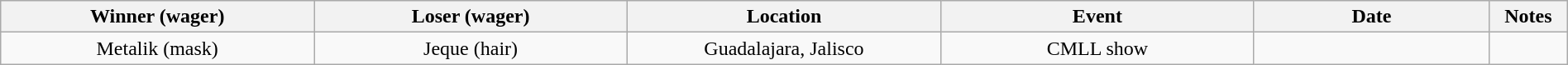<table class="wikitable sortable" width=100%  style="text-align: center">
<tr>
<th width=20% scope="col">Winner (wager)</th>
<th width=20% scope="col">Loser (wager)</th>
<th width=20% scope="col">Location</th>
<th width=20% scope="col">Event</th>
<th width=15% scope="col">Date</th>
<th class="unsortable" width=5% scope="col">Notes</th>
</tr>
<tr>
<td>Metalik (mask)</td>
<td>Jeque (hair)</td>
<td>Guadalajara, Jalisco</td>
<td>CMLL show</td>
<td></td>
<td></td>
</tr>
</table>
